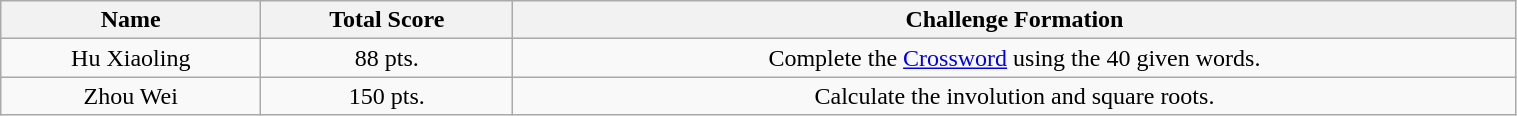<table class="wikitable" style="width:80%; text-align:center">
<tr>
<th>Name</th>
<th>Total Score</th>
<th>Challenge Formation</th>
</tr>
<tr>
<td>Hu Xiaoling</td>
<td>88 pts.</td>
<td>Complete the <a href='#'>Crossword</a> using the 40 given words.</td>
</tr>
<tr>
<td>Zhou Wei</td>
<td>150 pts.</td>
<td>Calculate the involution and square roots.</td>
</tr>
</table>
